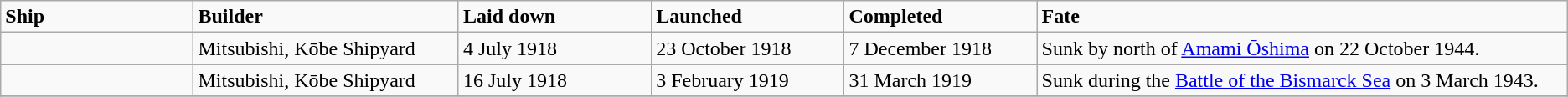<table class="wikitable">
<tr>
<td width="8%"><strong>Ship</strong></td>
<td width="11%"><strong>Builder</strong></td>
<td width="8%" bgcolor=><strong>Laid down</strong></td>
<td width="8%" bgcolor=><strong>Launched</strong></td>
<td width="8%" bgcolor=><strong>Completed</strong></td>
<td width="22%" bgcolor=><strong>Fate</strong></td>
</tr>
<tr>
<td></td>
<td>Mitsubishi, Kōbe Shipyard</td>
<td>4 July 1918</td>
<td>23 October 1918</td>
<td>7 December 1918</td>
<td>Sunk by  north of <a href='#'>Amami Ōshima</a>  on 22 October 1944.</td>
</tr>
<tr>
<td></td>
<td>Mitsubishi, Kōbe Shipyard</td>
<td>16 July 1918</td>
<td>3 February 1919</td>
<td>31 March 1919</td>
<td>Sunk during the <a href='#'>Battle of the Bismarck Sea</a> on 3 March 1943.</td>
</tr>
<tr>
</tr>
</table>
